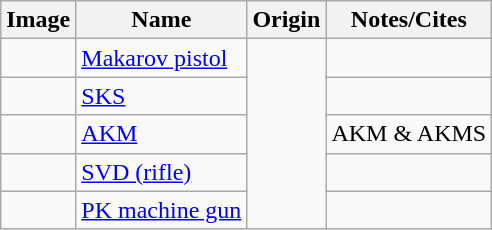<table class="wikitable">
<tr>
<th>Image</th>
<th>Name</th>
<th>Origin</th>
<th>Notes/Cites</th>
</tr>
<tr>
<td></td>
<td><a href='#'>Makarov pistol</a></td>
<td rowspan="5"></td>
<td></td>
</tr>
<tr>
<td></td>
<td><a href='#'>SKS</a></td>
<td></td>
</tr>
<tr>
<td><br></td>
<td><a href='#'>AKM</a></td>
<td>AKM & AKMS</td>
</tr>
<tr>
<td></td>
<td><a href='#'>SVD (rifle)</a></td>
<td></td>
</tr>
<tr>
<td></td>
<td><a href='#'>PK machine gun</a></td>
<td></td>
</tr>
</table>
